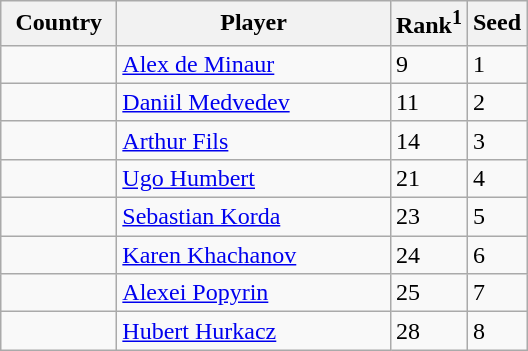<table class="wikitable" border="1">
<tr>
<th width="70">Country</th>
<th width="175">Player</th>
<th>Rank<sup>1</sup></th>
<th>Seed</th>
</tr>
<tr>
<td></td>
<td><a href='#'>Alex de Minaur</a></td>
<td>9</td>
<td>1</td>
</tr>
<tr>
<td></td>
<td><a href='#'>Daniil Medvedev</a></td>
<td>11</td>
<td>2</td>
</tr>
<tr>
<td></td>
<td><a href='#'>Arthur Fils</a></td>
<td>14</td>
<td>3</td>
</tr>
<tr>
<td></td>
<td><a href='#'>Ugo Humbert</a></td>
<td>21</td>
<td>4</td>
</tr>
<tr>
<td></td>
<td><a href='#'>Sebastian Korda</a></td>
<td>23</td>
<td>5</td>
</tr>
<tr>
<td></td>
<td><a href='#'>Karen Khachanov</a></td>
<td>24</td>
<td>6</td>
</tr>
<tr>
<td></td>
<td><a href='#'>Alexei Popyrin</a></td>
<td>25</td>
<td>7</td>
</tr>
<tr>
<td></td>
<td><a href='#'>Hubert Hurkacz</a></td>
<td>28</td>
<td>8</td>
</tr>
</table>
